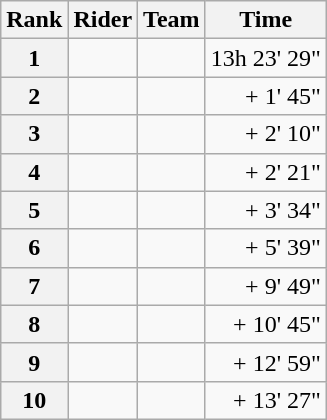<table class="wikitable" margin-bottom:0;">
<tr>
<th scope="col">Rank</th>
<th scope="col">Rider</th>
<th scope="col">Team</th>
<th scope="col">Time</th>
</tr>
<tr>
<th scope="row">1</th>
<td> </td>
<td></td>
<td align="right">13h 23' 29"</td>
</tr>
<tr>
<th scope="row">2</th>
<td></td>
<td></td>
<td align="right">+ 1' 45"</td>
</tr>
<tr>
<th scope="row">3</th>
<td></td>
<td></td>
<td align="right">+ 2' 10"</td>
</tr>
<tr>
<th scope="row">4</th>
<td></td>
<td></td>
<td align="right">+ 2' 21"</td>
</tr>
<tr>
<th scope="row">5</th>
<td></td>
<td></td>
<td align="right">+ 3' 34"</td>
</tr>
<tr>
<th scope="row">6</th>
<td></td>
<td></td>
<td align="right">+ 5' 39"</td>
</tr>
<tr>
<th scope="row">7</th>
<td></td>
<td></td>
<td align="right">+ 9' 49"</td>
</tr>
<tr>
<th scope="row">8</th>
<td></td>
<td></td>
<td align="right">+ 10' 45"</td>
</tr>
<tr>
<th scope="row">9</th>
<td></td>
<td></td>
<td align="right">+ 12' 59"</td>
</tr>
<tr>
<th scope="row">10</th>
<td> </td>
<td></td>
<td align="right">+ 13' 27"</td>
</tr>
</table>
